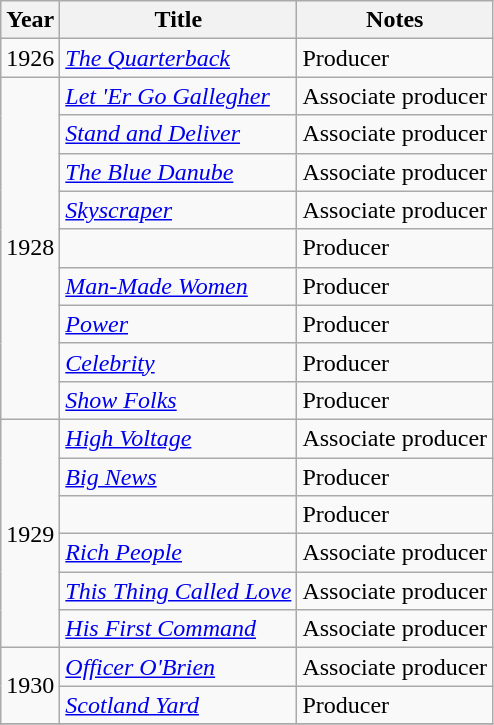<table class="wikitable sortable">
<tr>
<th>Year</th>
<th>Title</th>
<th>Notes</th>
</tr>
<tr>
<td>1926</td>
<td><em><a href='#'>The Quarterback</a></em></td>
<td>Producer</td>
</tr>
<tr>
<td rowspan="9">1928</td>
<td><em><a href='#'>Let 'Er Go Gallegher</a></em></td>
<td>Associate producer</td>
</tr>
<tr>
<td><em><a href='#'>Stand and Deliver</a></em></td>
<td>Associate producer</td>
</tr>
<tr>
<td><em><a href='#'>The Blue Danube</a></em></td>
<td>Associate producer</td>
</tr>
<tr>
<td><em><a href='#'>Skyscraper</a></em></td>
<td>Associate producer</td>
</tr>
<tr>
<td><em></em></td>
<td>Producer</td>
</tr>
<tr>
<td><em><a href='#'>Man-Made Women</a></em></td>
<td>Producer</td>
</tr>
<tr>
<td><em><a href='#'>Power</a></em></td>
<td>Producer</td>
</tr>
<tr>
<td><em><a href='#'>Celebrity</a></em></td>
<td>Producer</td>
</tr>
<tr>
<td><em><a href='#'>Show Folks</a></em></td>
<td>Producer</td>
</tr>
<tr>
<td rowspan="6">1929</td>
<td><em><a href='#'>High Voltage</a></em></td>
<td>Associate producer</td>
</tr>
<tr>
<td><em><a href='#'>Big News</a></em></td>
<td>Producer</td>
</tr>
<tr>
<td><em></em></td>
<td>Producer</td>
</tr>
<tr>
<td><em><a href='#'>Rich People</a></em></td>
<td>Associate producer</td>
</tr>
<tr>
<td><em><a href='#'>This Thing Called Love</a></em></td>
<td>Associate producer</td>
</tr>
<tr>
<td><em><a href='#'>His First Command</a></em></td>
<td>Associate producer</td>
</tr>
<tr>
<td rowspan="2">1930</td>
<td><em><a href='#'>Officer O'Brien</a></em></td>
<td>Associate producer</td>
</tr>
<tr>
<td><em><a href='#'>Scotland Yard</a></em></td>
<td>Producer</td>
</tr>
<tr>
</tr>
</table>
